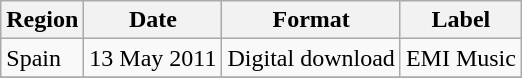<table class=wikitable>
<tr>
<th>Region</th>
<th>Date</th>
<th>Format</th>
<th>Label</th>
</tr>
<tr>
<td>Spain</td>
<td>13 May 2011</td>
<td>Digital download</td>
<td>EMI Music</td>
</tr>
<tr>
</tr>
</table>
